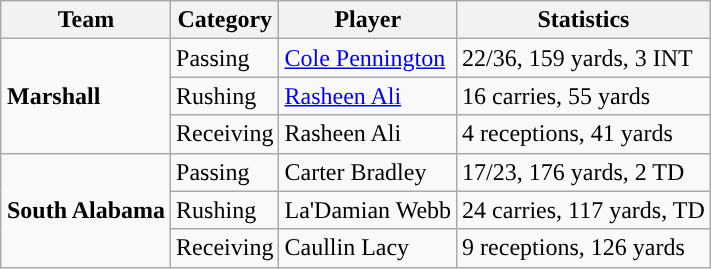<table class="wikitable" style="float: right;">
<tr>
<th>Team</th>
<th>Category</th>
<th>Player</th>
<th>Statistics</th>
</tr>
<tr>
<td rowspan=3><strong>Marshall</strong></td>
<td>Passing</td>
<td><a href='#'>Cole Pennington</a></td>
<td>22/36, 159 yards, 3 INT</td>
</tr>
<tr>
<td>Rushing</td>
<td><a href='#'>Rasheen Ali</a></td>
<td>16 carries, 55 yards</td>
</tr>
<tr>
<td>Receiving</td>
<td>Rasheen Ali</td>
<td>4 receptions, 41 yards</td>
</tr>
<tr>
<td rowspan=3><strong>South Alabama</strong></td>
<td>Passing</td>
<td>Carter Bradley</td>
<td>17/23, 176 yards, 2 TD</td>
</tr>
<tr>
<td>Rushing</td>
<td>La'Damian Webb</td>
<td>24 carries, 117 yards, TD</td>
</tr>
<tr>
<td>Receiving</td>
<td>Caullin Lacy</td>
<td>9 receptions, 126 yards</td>
</tr>
</table>
